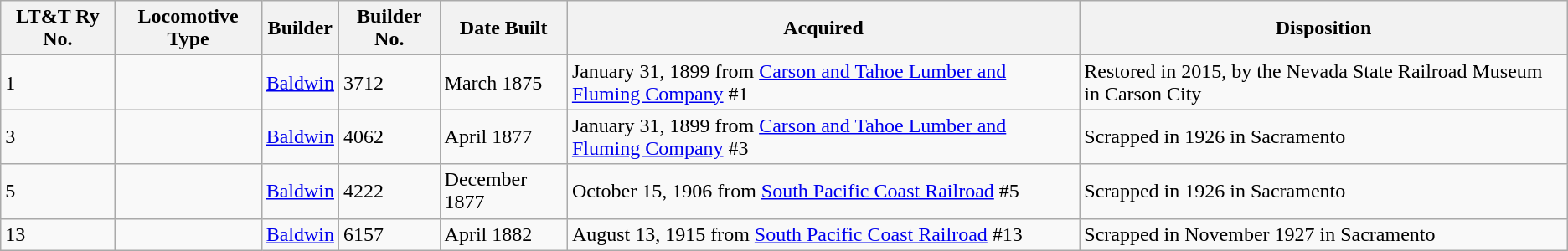<table class="wikitable">
<tr>
<th>LT&T Ry No.</th>
<th>Locomotive Type</th>
<th>Builder</th>
<th>Builder No.</th>
<th>Date Built</th>
<th>Acquired</th>
<th>Disposition</th>
</tr>
<tr>
<td>1</td>
<td></td>
<td><a href='#'>Baldwin</a></td>
<td>3712</td>
<td>March 1875</td>
<td>January 31, 1899 from <a href='#'>Carson and Tahoe Lumber and Fluming Company</a> #1</td>
<td>Restored in 2015, by the Nevada State Railroad Museum in Carson City</td>
</tr>
<tr>
<td>3</td>
<td></td>
<td><a href='#'>Baldwin</a></td>
<td>4062</td>
<td>April 1877</td>
<td>January 31, 1899 from <a href='#'>Carson and Tahoe Lumber and Fluming Company</a> #3</td>
<td>Scrapped in 1926 in Sacramento</td>
</tr>
<tr>
<td>5</td>
<td></td>
<td><a href='#'>Baldwin</a></td>
<td>4222</td>
<td>December 1877</td>
<td>October 15, 1906 from <a href='#'>South Pacific Coast Railroad</a> #5</td>
<td>Scrapped in 1926 in Sacramento</td>
</tr>
<tr>
<td>13</td>
<td></td>
<td><a href='#'>Baldwin</a></td>
<td>6157</td>
<td>April 1882</td>
<td>August 13, 1915 from <a href='#'>South Pacific Coast Railroad</a> #13</td>
<td>Scrapped in November 1927 in Sacramento</td>
</tr>
</table>
